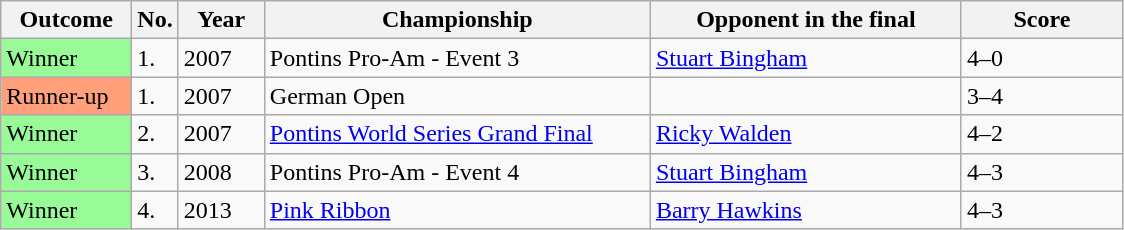<table class="sortable wikitable">
<tr>
<th width="80">Outcome</th>
<th width="20">No.</th>
<th width="50">Year</th>
<th width="250">Championship</th>
<th width="200">Opponent in the final</th>
<th width="100">Score</th>
</tr>
<tr>
<td style="background:#98fb98;">Winner</td>
<td>1.</td>
<td>2007</td>
<td>Pontins Pro-Am - Event 3</td>
<td> <a href='#'>Stuart Bingham</a></td>
<td>4–0</td>
</tr>
<tr>
<td style="background:#ffa07a;">Runner-up</td>
<td>1.</td>
<td>2007</td>
<td>German Open</td>
<td> </td>
<td>3–4</td>
</tr>
<tr>
<td style="background:#98FB98">Winner</td>
<td>2.</td>
<td>2007</td>
<td><a href='#'>Pontins World Series Grand Final</a></td>
<td> <a href='#'>Ricky Walden</a></td>
<td>4–2</td>
</tr>
<tr>
<td style="background:#98FB98">Winner</td>
<td>3.</td>
<td>2008</td>
<td>Pontins Pro-Am - Event 4</td>
<td> <a href='#'>Stuart Bingham</a></td>
<td>4–3</td>
</tr>
<tr>
<td style="background:#98FB98">Winner</td>
<td>4.</td>
<td>2013</td>
<td><a href='#'>Pink Ribbon</a></td>
<td> <a href='#'>Barry Hawkins</a></td>
<td>4–3</td>
</tr>
</table>
